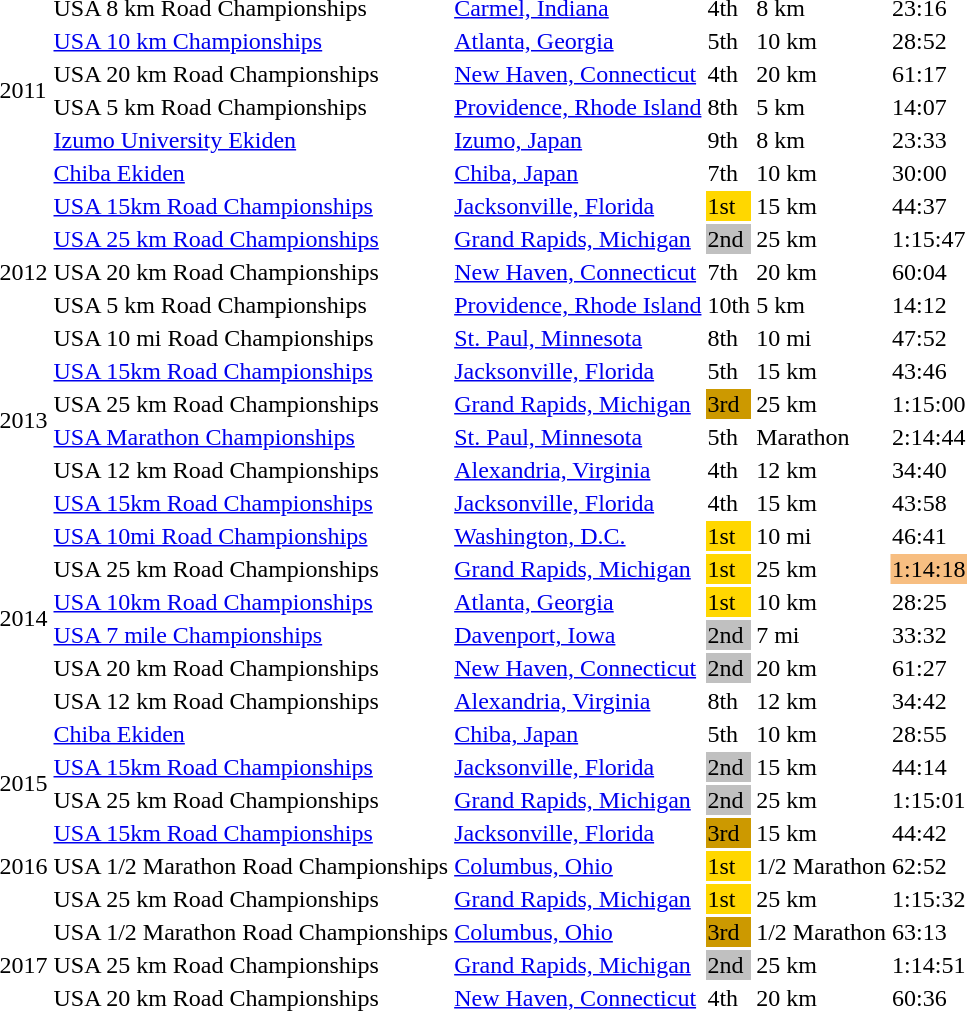<table>
<tr>
<td rowspan=6>2011</td>
<td>USA 8 km Road Championships</td>
<td><a href='#'>Carmel, Indiana</a></td>
<td>4th</td>
<td>8 km</td>
<td>23:16</td>
</tr>
<tr>
<td><a href='#'>USA 10 km Championships</a></td>
<td><a href='#'>Atlanta, Georgia</a></td>
<td>5th</td>
<td>10 km</td>
<td>28:52</td>
</tr>
<tr>
<td>USA 20 km Road Championships</td>
<td><a href='#'>New Haven, Connecticut</a></td>
<td>4th</td>
<td>20 km</td>
<td>61:17</td>
</tr>
<tr>
<td>USA 5 km Road Championships</td>
<td><a href='#'>Providence, Rhode Island</a></td>
<td>8th</td>
<td>5 km</td>
<td>14:07</td>
</tr>
<tr>
<td><a href='#'>Izumo University Ekiden</a></td>
<td><a href='#'>Izumo, Japan</a></td>
<td>9th</td>
<td>8 km</td>
<td>23:33</td>
</tr>
<tr>
<td><a href='#'>Chiba Ekiden</a></td>
<td><a href='#'>Chiba, Japan</a></td>
<td>7th</td>
<td>10 km</td>
<td>30:00</td>
</tr>
<tr>
<td rowspan=5>2012</td>
<td><a href='#'>USA 15km Road Championships</a></td>
<td><a href='#'>Jacksonville, Florida</a></td>
<td bgcolor=gold>1st</td>
<td>15 km</td>
<td>44:37</td>
</tr>
<tr>
<td><a href='#'>USA 25 km Road Championships</a></td>
<td><a href='#'>Grand Rapids, Michigan</a></td>
<td bgcolor=silver>2nd</td>
<td>25 km</td>
<td>1:15:47</td>
</tr>
<tr>
<td>USA 20 km Road Championships</td>
<td><a href='#'>New Haven, Connecticut</a></td>
<td>7th</td>
<td>20 km</td>
<td>60:04</td>
</tr>
<tr>
<td>USA 5 km Road Championships</td>
<td><a href='#'>Providence, Rhode Island</a></td>
<td>10th</td>
<td>5 km</td>
<td>14:12</td>
</tr>
<tr>
<td>USA 10 mi Road Championships</td>
<td><a href='#'>St. Paul, Minnesota</a></td>
<td>8th</td>
<td>10 mi</td>
<td>47:52</td>
</tr>
<tr>
<td rowspan=4>2013</td>
<td><a href='#'>USA 15km Road Championships</a></td>
<td><a href='#'>Jacksonville, Florida</a></td>
<td>5th</td>
<td>15 km</td>
<td>43:46</td>
</tr>
<tr>
<td>USA 25 km Road Championships</td>
<td><a href='#'>Grand Rapids, Michigan</a></td>
<td bgcolor=cc9900>3rd</td>
<td>25 km</td>
<td>1:15:00</td>
</tr>
<tr>
<td><a href='#'>USA Marathon Championships</a></td>
<td><a href='#'>St. Paul, Minnesota</a></td>
<td>5th</td>
<td>Marathon</td>
<td>2:14:44</td>
</tr>
<tr>
<td>USA 12 km Road Championships</td>
<td><a href='#'>Alexandria, Virginia</a></td>
<td>4th</td>
<td>12 km</td>
<td>34:40</td>
</tr>
<tr>
<td rowspan=8>2014</td>
<td><a href='#'>USA 15km Road Championships</a></td>
<td><a href='#'>Jacksonville, Florida</a></td>
<td>4th</td>
<td>15 km</td>
<td>43:58</td>
</tr>
<tr>
<td><a href='#'>USA 10mi Road Championships</a></td>
<td><a href='#'>Washington, D.C.</a></td>
<td bgcolor=gold>1st</td>
<td>10 mi</td>
<td>46:41</td>
</tr>
<tr>
<td>USA 25 km Road Championships</td>
<td><a href='#'>Grand Rapids, Michigan</a></td>
<td bgcolor=gold>1st</td>
<td>25 km</td>
<td bgcolor=#F7BE81>1:14:18</td>
</tr>
<tr>
<td><a href='#'>USA 10km Road Championships</a></td>
<td><a href='#'>Atlanta, Georgia</a></td>
<td bgcolor=gold>1st</td>
<td>10 km</td>
<td>28:25</td>
</tr>
<tr>
<td><a href='#'>USA 7 mile Championships</a></td>
<td><a href='#'>Davenport, Iowa</a></td>
<td bgcolor=silver>2nd</td>
<td>7 mi</td>
<td>33:32</td>
</tr>
<tr>
<td>USA 20 km Road Championships</td>
<td><a href='#'>New Haven, Connecticut</a></td>
<td bgcolor=silver>2nd</td>
<td>20 km</td>
<td>61:27</td>
</tr>
<tr>
<td>USA 12 km Road Championships</td>
<td><a href='#'>Alexandria, Virginia</a></td>
<td>8th</td>
<td>12 km</td>
<td>34:42</td>
</tr>
<tr>
<td><a href='#'>Chiba Ekiden</a></td>
<td><a href='#'>Chiba, Japan</a></td>
<td>5th</td>
<td>10 km</td>
<td>28:55</td>
</tr>
<tr>
<td rowspan=2>2015</td>
<td><a href='#'>USA 15km Road Championships</a></td>
<td><a href='#'>Jacksonville, Florida</a></td>
<td bgcolor=silver>2nd</td>
<td>15 km</td>
<td>44:14</td>
</tr>
<tr>
<td>USA 25 km Road Championships</td>
<td><a href='#'>Grand Rapids, Michigan</a></td>
<td bgcolor=silver>2nd</td>
<td>25 km</td>
<td>1:15:01</td>
</tr>
<tr>
<td rowspan=3>2016</td>
<td><a href='#'>USA 15km Road Championships</a></td>
<td><a href='#'>Jacksonville, Florida</a></td>
<td bgcolor=cc9900>3rd</td>
<td>15 km</td>
<td>44:42</td>
</tr>
<tr>
<td>USA 1/2 Marathon Road Championships</td>
<td><a href='#'>Columbus, Ohio</a></td>
<td bgcolor=gold>1st</td>
<td>1/2 Marathon</td>
<td>62:52</td>
</tr>
<tr>
<td>USA 25 km Road Championships</td>
<td><a href='#'>Grand Rapids, Michigan</a></td>
<td bgcolor=gold>1st</td>
<td>25 km</td>
<td>1:15:32</td>
</tr>
<tr>
<td rowspan=3>2017</td>
<td>USA 1/2 Marathon Road Championships</td>
<td><a href='#'>Columbus, Ohio</a></td>
<td bgcolor=cc9900>3rd</td>
<td>1/2 Marathon</td>
<td>63:13</td>
</tr>
<tr>
<td>USA 25 km Road Championships</td>
<td><a href='#'>Grand Rapids, Michigan</a></td>
<td bgcolor=silver>2nd</td>
<td>25 km</td>
<td>1:14:51</td>
</tr>
<tr>
<td>USA 20 km Road Championships</td>
<td><a href='#'>New Haven, Connecticut</a></td>
<td>4th</td>
<td>20 km</td>
<td>60:36</td>
</tr>
</table>
